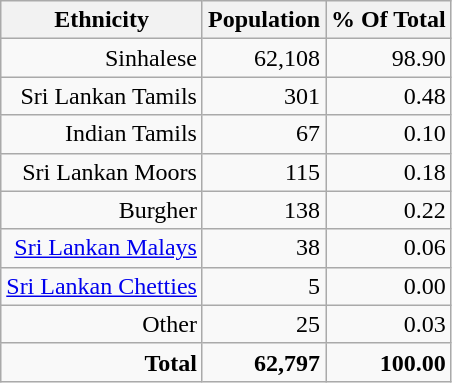<table class="wikitable" style="text-align: right;">
<tr>
<th>Ethnicity</th>
<th>Population</th>
<th>% Of Total</th>
</tr>
<tr>
<td>Sinhalese</td>
<td>62,108</td>
<td>98.90</td>
</tr>
<tr>
<td>Sri Lankan Tamils</td>
<td>301</td>
<td>0.48</td>
</tr>
<tr>
<td>Indian Tamils</td>
<td>67</td>
<td>0.10</td>
</tr>
<tr>
<td>Sri Lankan Moors</td>
<td>115</td>
<td>0.18</td>
</tr>
<tr>
<td>Burgher</td>
<td>138</td>
<td>0.22</td>
</tr>
<tr>
<td><a href='#'>Sri Lankan Malays</a></td>
<td>38</td>
<td>0.06</td>
</tr>
<tr>
<td><a href='#'>Sri Lankan Chetties</a></td>
<td>5</td>
<td>0.00</td>
</tr>
<tr>
<td>Other</td>
<td>25</td>
<td>0.03</td>
</tr>
<tr>
<td><strong>Total</strong></td>
<td><strong>62,797</strong></td>
<td><strong>100.00</strong></td>
</tr>
</table>
